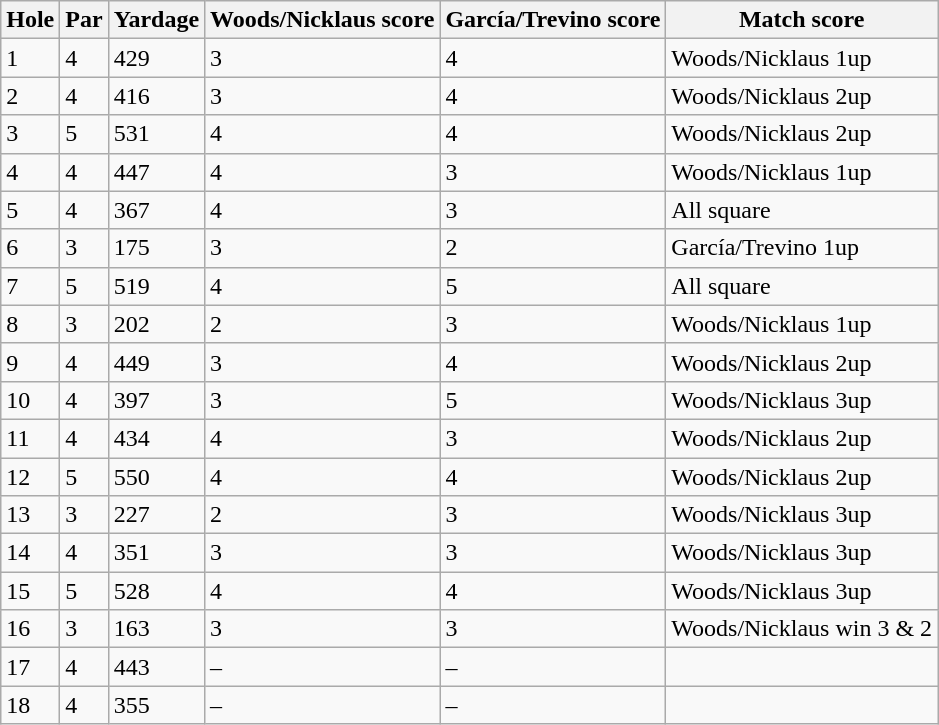<table class="wikitable">
<tr>
<th>Hole</th>
<th>Par</th>
<th>Yardage</th>
<th>Woods/Nicklaus score</th>
<th>García/Trevino score</th>
<th>Match score</th>
</tr>
<tr>
<td>1</td>
<td>4</td>
<td>429</td>
<td>3</td>
<td>4</td>
<td>Woods/Nicklaus 1up</td>
</tr>
<tr>
<td>2</td>
<td>4</td>
<td>416</td>
<td>3</td>
<td>4</td>
<td>Woods/Nicklaus 2up</td>
</tr>
<tr>
<td>3</td>
<td>5</td>
<td>531</td>
<td>4</td>
<td>4</td>
<td>Woods/Nicklaus 2up</td>
</tr>
<tr>
<td>4</td>
<td>4</td>
<td>447</td>
<td>4</td>
<td>3</td>
<td>Woods/Nicklaus 1up</td>
</tr>
<tr>
<td>5</td>
<td>4</td>
<td>367</td>
<td>4</td>
<td>3</td>
<td>All square</td>
</tr>
<tr>
<td>6</td>
<td>3</td>
<td>175</td>
<td>3</td>
<td>2</td>
<td>García/Trevino 1up</td>
</tr>
<tr>
<td>7</td>
<td>5</td>
<td>519</td>
<td>4</td>
<td>5</td>
<td>All square</td>
</tr>
<tr>
<td>8</td>
<td>3</td>
<td>202</td>
<td>2</td>
<td>3</td>
<td>Woods/Nicklaus 1up</td>
</tr>
<tr>
<td>9</td>
<td>4</td>
<td>449</td>
<td>3</td>
<td>4</td>
<td>Woods/Nicklaus 2up</td>
</tr>
<tr>
<td>10</td>
<td>4</td>
<td>397</td>
<td>3</td>
<td>5</td>
<td>Woods/Nicklaus 3up</td>
</tr>
<tr>
<td>11</td>
<td>4</td>
<td>434</td>
<td>4</td>
<td>3</td>
<td>Woods/Nicklaus 2up</td>
</tr>
<tr>
<td>12</td>
<td>5</td>
<td>550</td>
<td>4</td>
<td>4</td>
<td>Woods/Nicklaus 2up</td>
</tr>
<tr>
<td>13</td>
<td>3</td>
<td>227</td>
<td>2</td>
<td>3</td>
<td>Woods/Nicklaus 3up</td>
</tr>
<tr>
<td>14</td>
<td>4</td>
<td>351</td>
<td>3</td>
<td>3</td>
<td>Woods/Nicklaus 3up</td>
</tr>
<tr>
<td>15</td>
<td>5</td>
<td>528</td>
<td>4</td>
<td>4</td>
<td>Woods/Nicklaus 3up</td>
</tr>
<tr>
<td>16</td>
<td>3</td>
<td>163</td>
<td>3</td>
<td>3</td>
<td>Woods/Nicklaus win 3 & 2</td>
</tr>
<tr>
<td>17</td>
<td>4</td>
<td>443</td>
<td>–</td>
<td>–</td>
<td></td>
</tr>
<tr>
<td>18</td>
<td>4</td>
<td>355</td>
<td>–</td>
<td>–</td>
<td></td>
</tr>
</table>
